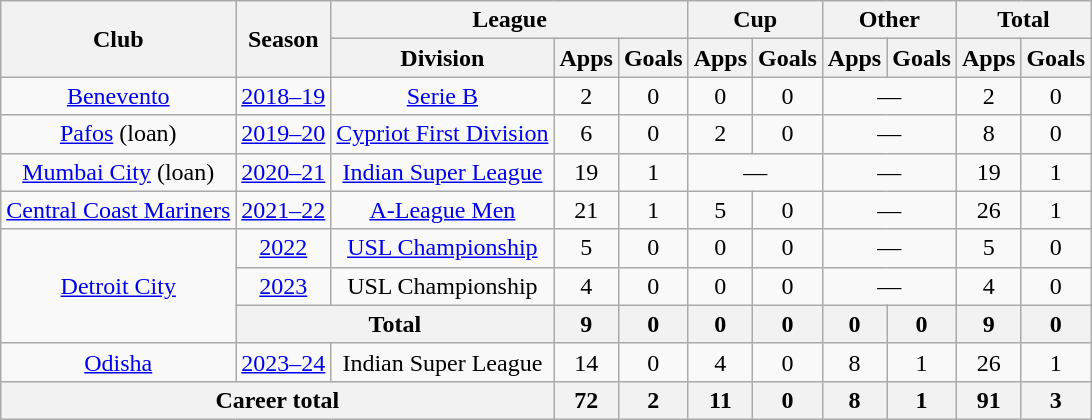<table class="wikitable" style="text-align:center">
<tr>
<th rowspan="2">Club</th>
<th rowspan="2">Season</th>
<th colspan="3">League</th>
<th colspan="2">Cup</th>
<th colspan="2">Other</th>
<th colspan="2">Total</th>
</tr>
<tr>
<th>Division</th>
<th>Apps</th>
<th>Goals</th>
<th>Apps</th>
<th>Goals</th>
<th>Apps</th>
<th>Goals</th>
<th>Apps</th>
<th>Goals</th>
</tr>
<tr>
<td><a href='#'>Benevento</a></td>
<td><a href='#'>2018–19</a></td>
<td><a href='#'>Serie B</a></td>
<td>2</td>
<td>0</td>
<td>0</td>
<td>0</td>
<td colspan="2">—</td>
<td>2</td>
<td>0</td>
</tr>
<tr>
<td><a href='#'>Pafos</a> (loan)</td>
<td><a href='#'>2019–20</a></td>
<td><a href='#'>Cypriot First Division</a></td>
<td>6</td>
<td>0</td>
<td>2</td>
<td>0</td>
<td colspan="2">—</td>
<td>8</td>
<td>0</td>
</tr>
<tr>
<td><a href='#'>Mumbai City</a> (loan)</td>
<td><a href='#'>2020–21</a></td>
<td><a href='#'>Indian Super League</a></td>
<td>19</td>
<td>1</td>
<td colspan=2>—</td>
<td colspan="2">—</td>
<td>19</td>
<td>1</td>
</tr>
<tr>
<td><a href='#'>Central Coast Mariners</a></td>
<td><a href='#'>2021–22</a></td>
<td><a href='#'>A-League Men</a></td>
<td>21</td>
<td>1</td>
<td>5</td>
<td>0</td>
<td colspan=2>—</td>
<td>26</td>
<td>1</td>
</tr>
<tr>
<td rowspan=3><a href='#'>Detroit City</a></td>
<td><a href='#'>2022</a></td>
<td><a href='#'>USL Championship</a></td>
<td>5</td>
<td>0</td>
<td>0</td>
<td>0</td>
<td colspan=2>—</td>
<td>5</td>
<td>0</td>
</tr>
<tr>
<td><a href='#'>2023</a></td>
<td>USL Championship</td>
<td>4</td>
<td>0</td>
<td>0</td>
<td>0</td>
<td colspan=2>—</td>
<td>4</td>
<td>0</td>
</tr>
<tr>
<th colspan=2>Total</th>
<th>9</th>
<th>0</th>
<th>0</th>
<th>0</th>
<th>0</th>
<th>0</th>
<th>9</th>
<th>0</th>
</tr>
<tr>
<td rowspan="1"><a href='#'>Odisha</a></td>
<td><a href='#'>2023–24</a></td>
<td rowspan="1">Indian Super League</td>
<td>14</td>
<td>0</td>
<td>4</td>
<td>0</td>
<td>8</td>
<td>1</td>
<td>26</td>
<td>1</td>
</tr>
<tr>
<th colspan="3">Career total</th>
<th>72</th>
<th>2</th>
<th>11</th>
<th>0</th>
<th>8</th>
<th>1</th>
<th>91</th>
<th>3</th>
</tr>
</table>
